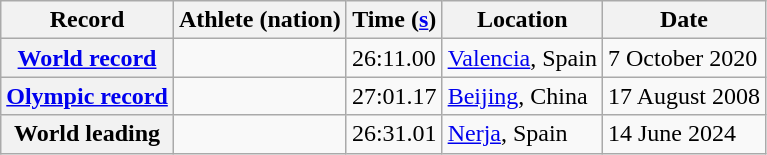<table class="wikitable">
<tr>
<th scope="col">Record</th>
<th scope="col">Athlete (nation)</th>
<th scope="col">Time (<a href='#'>s</a>)</th>
<th scope="col">Location</th>
<th scope="col">Date</th>
</tr>
<tr>
<th scope="row"><a href='#'>World record</a></th>
<td></td>
<td>26:11.00</td>
<td><a href='#'>Valencia</a>, Spain</td>
<td>7 October 2020</td>
</tr>
<tr>
<th scope="row"><a href='#'>Olympic record</a></th>
<td></td>
<td>27:01.17</td>
<td><a href='#'>Beijing</a>, China</td>
<td>17 August 2008</td>
</tr>
<tr>
<th scope="row">World leading</th>
<td></td>
<td>26:31.01</td>
<td><a href='#'>Nerja</a>, Spain</td>
<td>14 June 2024</td>
</tr>
</table>
